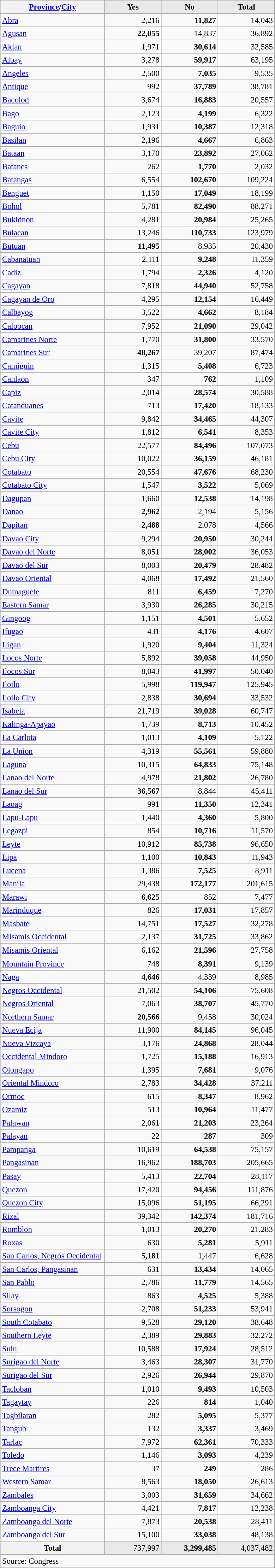<table class="wikitable" style="text-align:right; font-size:95%">
<tr>
<th width="190px" align="left"><a href='#'>Province</a>/<a href='#'>City</a></th>
<th width="100px" align="center" style="background: #E9E9E9">Yes</th>
<th width="100px" align="center" style="background: #E9E9E9">No</th>
<th width="100px" align="center" style="background: #E9E9E9">Total</th>
</tr>
<tr>
<td align="left"><a href='#'>Abra</a></td>
<td>2,216</td>
<td><strong>11,827</strong></td>
<td>14,043</td>
</tr>
<tr>
<td align="left"><a href='#'>Agusan</a></td>
<td><strong>22,055</strong></td>
<td>14,837</td>
<td>36,892</td>
</tr>
<tr>
<td align="left"><a href='#'>Aklan</a></td>
<td>1,971</td>
<td><strong>30,614</strong></td>
<td>32,585</td>
</tr>
<tr>
<td align="left"><a href='#'>Albay</a></td>
<td>3,278</td>
<td><strong>59,917</strong></td>
<td>63,195</td>
</tr>
<tr>
<td align="left"><a href='#'>Angeles</a></td>
<td>2,500</td>
<td><strong>7,035</strong></td>
<td>9,535</td>
</tr>
<tr>
<td align="left"><a href='#'>Antique</a></td>
<td>992</td>
<td><strong>37,789</strong></td>
<td>38,781</td>
</tr>
<tr>
<td align="left"><a href='#'>Bacolod</a></td>
<td>3,674</td>
<td><strong>16,883</strong></td>
<td>20,557</td>
</tr>
<tr>
<td align="left"><a href='#'>Bago</a></td>
<td>2,123</td>
<td><strong>4,199</strong></td>
<td>6,322</td>
</tr>
<tr>
<td align="left"><a href='#'>Baguio</a></td>
<td>1,931</td>
<td><strong>10,387</strong></td>
<td>12,318</td>
</tr>
<tr>
<td align="left"><a href='#'>Basilan</a></td>
<td>2,196</td>
<td><strong>4,667</strong></td>
<td>6,863</td>
</tr>
<tr>
<td align="left"><a href='#'>Bataan</a></td>
<td>3,170</td>
<td><strong>23,892</strong></td>
<td>27,062</td>
</tr>
<tr>
<td align="left"><a href='#'>Batanes</a></td>
<td>262</td>
<td><strong>1,770</strong></td>
<td>2,032</td>
</tr>
<tr>
<td align="left"><a href='#'>Batangas</a></td>
<td>6,554</td>
<td><strong>102,670</strong></td>
<td>109,224</td>
</tr>
<tr>
<td align="left"><a href='#'>Benguet</a></td>
<td>1,150</td>
<td><strong>17,049</strong></td>
<td>18,199</td>
</tr>
<tr>
<td align="left"><a href='#'>Bohol</a></td>
<td>5,781</td>
<td><strong>82,490</strong></td>
<td>88,271</td>
</tr>
<tr>
<td align="left"><a href='#'>Bukidnon</a></td>
<td>4,281</td>
<td><strong>20,984</strong></td>
<td>25,265</td>
</tr>
<tr>
<td align="left"><a href='#'>Bulacan</a></td>
<td>13,246</td>
<td><strong>110,733</strong></td>
<td>123,979</td>
</tr>
<tr>
<td align="left"><a href='#'>Butuan</a></td>
<td><strong>11,495</strong></td>
<td>8,935</td>
<td>20,430</td>
</tr>
<tr>
<td align="left"><a href='#'>Cabanatuan</a></td>
<td>2,111</td>
<td><strong>9,248</strong></td>
<td>11,359</td>
</tr>
<tr>
<td align="left"><a href='#'>Cadiz</a></td>
<td>1,794</td>
<td><strong>2,326</strong></td>
<td>4,120</td>
</tr>
<tr>
<td align="left"><a href='#'>Cagayan</a></td>
<td>7,818</td>
<td><strong>44,940</strong></td>
<td>52,758</td>
</tr>
<tr>
<td align="left"><a href='#'>Cagayan de Oro</a></td>
<td>4,295</td>
<td><strong>12,154</strong></td>
<td>16,449</td>
</tr>
<tr>
<td align="left"><a href='#'>Calbayog</a></td>
<td>3,522</td>
<td><strong>4,662</strong></td>
<td>8,184</td>
</tr>
<tr>
<td align="left"><a href='#'>Caloocan</a></td>
<td>7,952</td>
<td><strong>21,090</strong></td>
<td>29,042</td>
</tr>
<tr>
<td align="left"><a href='#'>Camarines Norte</a></td>
<td>1,770</td>
<td><strong>31,800</strong></td>
<td>33,570</td>
</tr>
<tr>
<td align="left"><a href='#'>Camarines Sur</a></td>
<td><strong>48,267</strong></td>
<td>39,207</td>
<td>87,474</td>
</tr>
<tr>
<td align="left"><a href='#'>Camiguin</a></td>
<td>1,315</td>
<td><strong>5,408</strong></td>
<td>6,723</td>
</tr>
<tr>
<td align="left"><a href='#'>Canlaon</a></td>
<td>347</td>
<td><strong>762</strong></td>
<td>1,109</td>
</tr>
<tr>
<td align="left"><a href='#'>Capiz</a></td>
<td>2,014</td>
<td><strong>28,574</strong></td>
<td>30,588</td>
</tr>
<tr>
<td align="left"><a href='#'>Catanduanes</a></td>
<td>713</td>
<td><strong>17,420</strong></td>
<td>18,133</td>
</tr>
<tr>
<td align="left"><a href='#'>Cavite</a></td>
<td>9,842</td>
<td><strong>34,465</strong></td>
<td>44,307</td>
</tr>
<tr>
<td align="left"><a href='#'>Cavite City</a></td>
<td>1,812</td>
<td><strong>6,541</strong></td>
<td>8,353</td>
</tr>
<tr>
<td align="left"><a href='#'>Cebu</a></td>
<td>22,577</td>
<td><strong>84,496</strong></td>
<td>107,073</td>
</tr>
<tr>
<td align="left"><a href='#'>Cebu City</a></td>
<td>10,022</td>
<td><strong>36,159</strong></td>
<td>46,181</td>
</tr>
<tr>
<td align="left"><a href='#'>Cotabato</a></td>
<td>20,554</td>
<td><strong>47,676</strong></td>
<td>68,230</td>
</tr>
<tr>
<td align="left"><a href='#'>Cotabato City</a></td>
<td>1,547</td>
<td><strong>3,522</strong></td>
<td>5,069</td>
</tr>
<tr>
<td align="left"><a href='#'>Dagupan</a></td>
<td>1,660</td>
<td><strong>12,538</strong></td>
<td>14,198</td>
</tr>
<tr>
<td align="left"><a href='#'>Danao</a></td>
<td><strong>2,962</strong></td>
<td>2,194</td>
<td>5,156</td>
</tr>
<tr>
<td align="left"><a href='#'>Dapitan</a></td>
<td><strong>2,488</strong></td>
<td>2,078</td>
<td>4,566</td>
</tr>
<tr>
<td align="left"><a href='#'>Davao City</a></td>
<td>9,294</td>
<td><strong>20,950</strong></td>
<td>30,244</td>
</tr>
<tr>
<td align="left"><a href='#'>Davao del Norte</a></td>
<td>8,051</td>
<td><strong>28,002</strong></td>
<td>36,053</td>
</tr>
<tr>
<td align="left"><a href='#'>Davao del Sur</a></td>
<td>8,003</td>
<td><strong>20,479</strong></td>
<td>28,482</td>
</tr>
<tr>
<td align="left"><a href='#'>Davao Oriental</a></td>
<td>4,068</td>
<td><strong>17,492</strong></td>
<td>21,560</td>
</tr>
<tr>
<td align="left"><a href='#'>Dumaguete</a></td>
<td>811</td>
<td><strong>6,459</strong></td>
<td>7,270</td>
</tr>
<tr>
<td align="left"><a href='#'>Eastern Samar</a></td>
<td>3,930</td>
<td><strong>26,285</strong></td>
<td>30,215</td>
</tr>
<tr>
<td align="left"><a href='#'>Gingoog</a></td>
<td>1,151</td>
<td><strong>4,501</strong></td>
<td>5,652</td>
</tr>
<tr>
<td align="left"><a href='#'>Ifugao</a></td>
<td>431</td>
<td><strong>4,176</strong></td>
<td>4,607</td>
</tr>
<tr>
<td align="left"><a href='#'>Iligan</a></td>
<td>1,920</td>
<td><strong>9,404</strong></td>
<td>11,324</td>
</tr>
<tr>
<td align="left"><a href='#'>Ilocos Norte</a></td>
<td>5,892</td>
<td><strong>39,058</strong></td>
<td>44,950</td>
</tr>
<tr>
<td align="left"><a href='#'>Ilocos Sur</a></td>
<td>8,043</td>
<td><strong>41,997</strong></td>
<td>50,040</td>
</tr>
<tr>
<td align="left"><a href='#'>Iloilo</a></td>
<td>5,998</td>
<td><strong>119,947</strong></td>
<td>125,945</td>
</tr>
<tr>
<td align="left"><a href='#'>Iloilo City</a></td>
<td>2,838</td>
<td><strong>30,694</strong></td>
<td>33,532</td>
</tr>
<tr>
<td align="left"><a href='#'>Isabela</a></td>
<td>21,719</td>
<td><strong>39,028</strong></td>
<td>60,747</td>
</tr>
<tr>
<td align="left"><a href='#'>Kalinga-Apayao</a></td>
<td>1,739</td>
<td><strong>8,713</strong></td>
<td>10,452</td>
</tr>
<tr>
<td align="left"><a href='#'>La Carlota</a></td>
<td>1,013</td>
<td><strong>4,109</strong></td>
<td>5,122</td>
</tr>
<tr>
<td align="left"><a href='#'>La Union</a></td>
<td>4,319</td>
<td><strong>55,561</strong></td>
<td>59,880</td>
</tr>
<tr>
<td align="left"><a href='#'>Laguna</a></td>
<td>10,315</td>
<td><strong>64,833</strong></td>
<td>75,148</td>
</tr>
<tr>
<td align="left"><a href='#'>Lanao del Norte</a></td>
<td>4,978</td>
<td><strong>21,802</strong></td>
<td>26,780</td>
</tr>
<tr>
<td align="left"><a href='#'>Lanao del Sur</a></td>
<td><strong>36,567</strong></td>
<td>8,844</td>
<td>45,411</td>
</tr>
<tr>
<td align="left"><a href='#'>Laoag</a></td>
<td>991</td>
<td><strong>11,350</strong></td>
<td>12,341</td>
</tr>
<tr>
<td align="left"><a href='#'>Lapu-Lapu</a></td>
<td>1,440</td>
<td><strong>4,360</strong></td>
<td>5,800</td>
</tr>
<tr>
<td align="left"><a href='#'>Legazpi</a></td>
<td>854</td>
<td><strong>10,716</strong></td>
<td>11,570</td>
</tr>
<tr>
<td align="left"><a href='#'>Leyte</a></td>
<td>10,912</td>
<td><strong>85,738</strong></td>
<td>96,650</td>
</tr>
<tr>
<td align="left"><a href='#'>Lipa</a></td>
<td>1,100</td>
<td><strong>10,843</strong></td>
<td>11,943</td>
</tr>
<tr>
<td align="left"><a href='#'>Lucena</a></td>
<td>1,386</td>
<td><strong>7,525</strong></td>
<td>8,911</td>
</tr>
<tr>
<td align="left"><a href='#'>Manila</a></td>
<td>29,438</td>
<td><strong>172,177</strong></td>
<td>201,615</td>
</tr>
<tr>
<td align="left"><a href='#'>Marawi</a></td>
<td><strong>6,625</strong></td>
<td>852</td>
<td>7,477</td>
</tr>
<tr>
<td align="left"><a href='#'>Marinduque</a></td>
<td>826</td>
<td><strong>17,031</strong></td>
<td>17,857</td>
</tr>
<tr>
<td align="left"><a href='#'>Masbate</a></td>
<td>14,751</td>
<td><strong>17,527</strong></td>
<td>32,278</td>
</tr>
<tr>
<td align="left"><a href='#'>Misamis Occidental</a></td>
<td>2,137</td>
<td><strong>31,725</strong></td>
<td>33,862</td>
</tr>
<tr>
<td align="left"><a href='#'>Misamis Oriental</a></td>
<td>6,162</td>
<td><strong>21,596</strong></td>
<td>27,758</td>
</tr>
<tr>
<td align="left"><a href='#'>Mountain Province</a></td>
<td>748</td>
<td><strong>8,391</strong></td>
<td>9,139</td>
</tr>
<tr>
<td align="left"><a href='#'>Naga</a></td>
<td><strong>4,646</strong></td>
<td>4,339</td>
<td>8,985</td>
</tr>
<tr>
<td align="left"><a href='#'>Negros Occidental</a></td>
<td>21,502</td>
<td><strong>54,106</strong></td>
<td>75,608</td>
</tr>
<tr>
<td align="left"><a href='#'>Negros Oriental</a></td>
<td>7,063</td>
<td><strong>38,707</strong></td>
<td>45,770</td>
</tr>
<tr>
<td align="left"><a href='#'>Northern Samar</a></td>
<td><strong>20,566</strong></td>
<td>9,458</td>
<td>30,024</td>
</tr>
<tr>
<td align="left"><a href='#'>Nueva Ecija</a></td>
<td>11,900</td>
<td><strong>84,145</strong></td>
<td>96,045</td>
</tr>
<tr>
<td align="left"><a href='#'>Nueva Vizcaya</a></td>
<td>3,176</td>
<td><strong>24,868</strong></td>
<td>28,044</td>
</tr>
<tr>
<td align="left"><a href='#'>Occidental Mindoro</a></td>
<td>1,725</td>
<td><strong>15,188</strong></td>
<td>16,913</td>
</tr>
<tr>
<td align="left"><a href='#'>Olongapo</a></td>
<td>1,395</td>
<td><strong>7,681</strong></td>
<td>9,076</td>
</tr>
<tr>
<td align="left"><a href='#'>Oriental Mindoro</a></td>
<td>2,783</td>
<td><strong>34,428</strong></td>
<td>37,211</td>
</tr>
<tr>
<td align="left"><a href='#'>Ormoc</a></td>
<td>615</td>
<td><strong>8,347</strong></td>
<td>8,962</td>
</tr>
<tr>
<td align="left"><a href='#'>Ozamiz</a></td>
<td>513</td>
<td><strong>10,964</strong></td>
<td>11,477</td>
</tr>
<tr>
<td align="left"><a href='#'>Palawan</a></td>
<td>2,061</td>
<td><strong>21,203</strong></td>
<td>23,264</td>
</tr>
<tr>
<td align="left"><a href='#'>Palayan</a></td>
<td>22</td>
<td><strong>287</strong></td>
<td>309</td>
</tr>
<tr>
<td align="left"><a href='#'>Pampanga</a></td>
<td>10,619</td>
<td><strong>64,538</strong></td>
<td>75,157</td>
</tr>
<tr>
<td align="left"><a href='#'>Pangasinan</a></td>
<td>16,962</td>
<td><strong>188,703</strong></td>
<td>205,665</td>
</tr>
<tr>
<td align="left"><a href='#'>Pasay</a></td>
<td>5,413</td>
<td><strong>22,704</strong></td>
<td>28,117</td>
</tr>
<tr>
<td align="left"><a href='#'>Quezon</a></td>
<td>17,420</td>
<td><strong>94,456</strong></td>
<td>111,876</td>
</tr>
<tr>
<td align="left"><a href='#'>Quezon City</a></td>
<td>15,096</td>
<td><strong>51,195</strong></td>
<td>66,291</td>
</tr>
<tr>
<td align="left"><a href='#'>Rizal</a></td>
<td>39,342</td>
<td><strong>142,374</strong></td>
<td>181,716</td>
</tr>
<tr>
<td align="left"><a href='#'>Romblon</a></td>
<td>1,013</td>
<td><strong>20,270</strong></td>
<td>21,283</td>
</tr>
<tr>
<td align="left"><a href='#'>Roxas</a></td>
<td>630</td>
<td><strong>5,281</strong></td>
<td>5,911</td>
</tr>
<tr>
<td align="left"><a href='#'>San Carlos, Negros Occidental</a></td>
<td><strong>5,181</strong></td>
<td>1,447</td>
<td>6,628</td>
</tr>
<tr>
<td align="left"><a href='#'>San Carlos, Pangasinan</a></td>
<td>631</td>
<td><strong>13,434</strong></td>
<td>14,065</td>
</tr>
<tr>
<td align="left"><a href='#'>San Pablo</a></td>
<td>2,786</td>
<td><strong>11,779</strong></td>
<td>14,565</td>
</tr>
<tr>
<td align="left"><a href='#'>Silay</a></td>
<td>863</td>
<td><strong>4,525</strong></td>
<td>5,388</td>
</tr>
<tr>
<td align="left"><a href='#'>Sorsogon</a></td>
<td>2,708</td>
<td><strong>51,233</strong></td>
<td>53,941</td>
</tr>
<tr>
<td align="left"><a href='#'>South Cotabato</a></td>
<td>9,528</td>
<td><strong>29,120</strong></td>
<td>38,648</td>
</tr>
<tr>
<td align="left"><a href='#'>Southern Leyte</a></td>
<td>2,389</td>
<td><strong>29,883</strong></td>
<td>32,272</td>
</tr>
<tr>
<td align="left"><a href='#'>Sulu</a></td>
<td>10,588</td>
<td><strong>17,924</strong></td>
<td>28,512</td>
</tr>
<tr>
<td align="left"><a href='#'>Surigao del Norte</a></td>
<td>3,463</td>
<td><strong>28,307</strong></td>
<td>31,770</td>
</tr>
<tr>
<td align="left"><a href='#'>Surigao del Sur</a></td>
<td>2,926</td>
<td><strong>26,944</strong></td>
<td>29,870</td>
</tr>
<tr>
<td align="left"><a href='#'>Tacloban</a></td>
<td>1,010</td>
<td><strong>9,493</strong></td>
<td>10,503</td>
</tr>
<tr>
<td align="left"><a href='#'>Tagaytay</a></td>
<td>226</td>
<td><strong>814</strong></td>
<td>1,040</td>
</tr>
<tr>
<td align="left"><a href='#'>Tagbilaran</a></td>
<td>282</td>
<td><strong>5,095</strong></td>
<td>5,377</td>
</tr>
<tr>
<td align="left"><a href='#'>Tangub</a></td>
<td>132</td>
<td><strong>3,337</strong></td>
<td>3,469</td>
</tr>
<tr>
<td align="left"><a href='#'>Tarlac</a></td>
<td>7,972</td>
<td><strong>62,361</strong></td>
<td>70,333</td>
</tr>
<tr>
<td align="left"><a href='#'>Toledo</a></td>
<td>1,146</td>
<td><strong>3,093</strong></td>
<td>4,239</td>
</tr>
<tr>
<td align="left"><a href='#'>Trece Martires</a></td>
<td>37</td>
<td><strong>249</strong></td>
<td>286</td>
</tr>
<tr>
<td align="left"><a href='#'>Western Samar</a></td>
<td>8,563</td>
<td><strong>18,050</strong></td>
<td>26,613</td>
</tr>
<tr>
<td align="left"><a href='#'>Zambales</a></td>
<td>3,003</td>
<td><strong>31,659</strong></td>
<td>34,662</td>
</tr>
<tr>
<td align="left"><a href='#'>Zamboanga City</a></td>
<td>4,421</td>
<td><strong>7,817</strong></td>
<td>12,238</td>
</tr>
<tr>
<td align="left"><a href='#'>Zamboanga del Norte</a></td>
<td>7,873</td>
<td><strong>20,538</strong></td>
<td>28,411</td>
</tr>
<tr>
<td align="left"><a href='#'>Zamboanga del Sur</a></td>
<td>15,100</td>
<td><strong>33,038</strong></td>
<td>48,138</td>
</tr>
<tr>
</tr>
<tr style="background:#E9E9E9">
<th align="center"><strong>Total</strong></th>
<td>737,997</td>
<td><strong>3,299,485</strong></td>
<td>4,037,482</td>
</tr>
<tr>
<td colspan="4" align="left">Source: Congress</td>
</tr>
</table>
